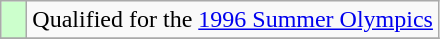<table class="wikitable">
<tr>
<td width=10px bgcolor=#ccffcc></td>
<td>Qualified for the <a href='#'>1996 Summer Olympics</a></td>
</tr>
<tr>
</tr>
</table>
